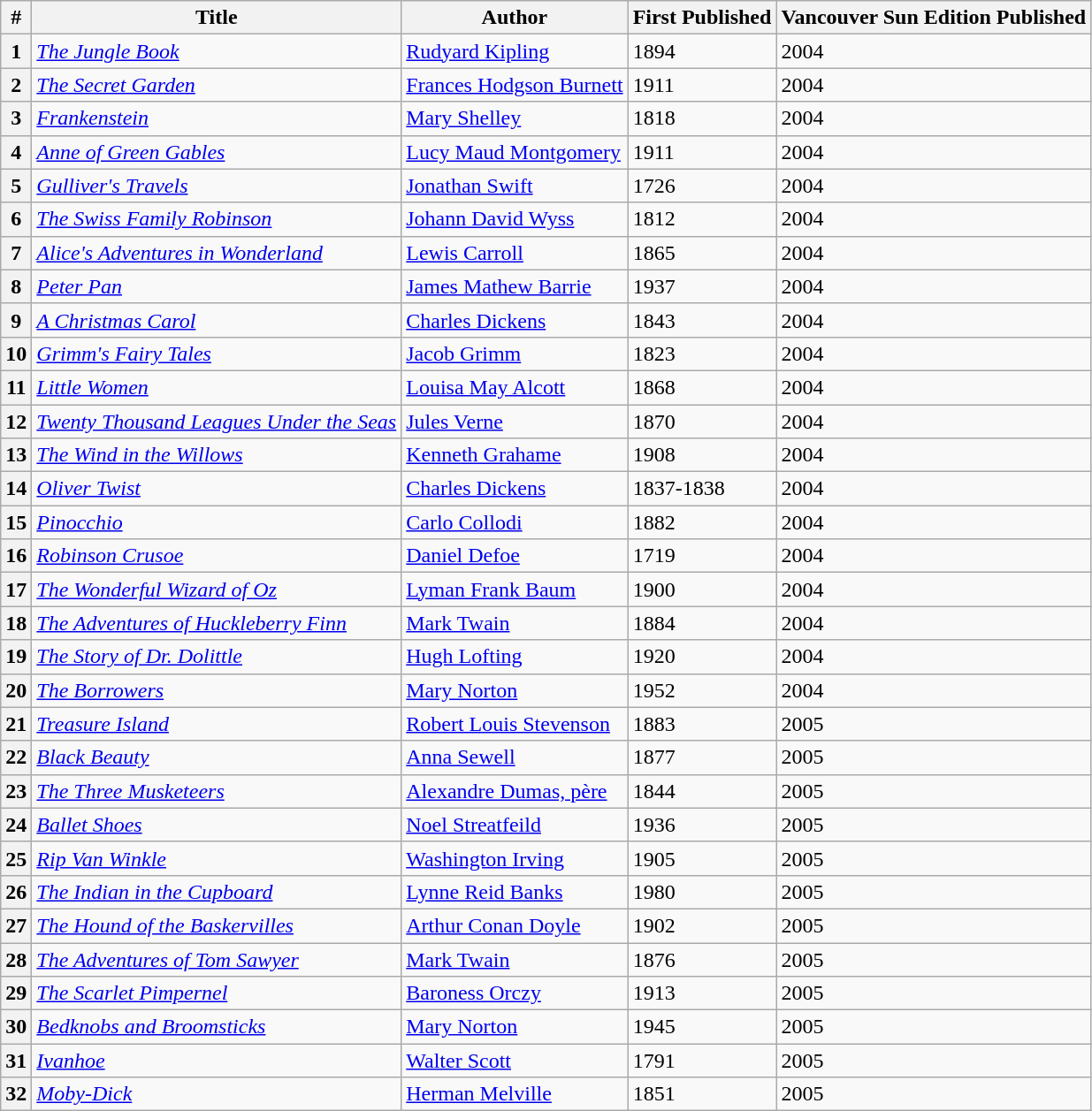<table class=wikitable>
<tr>
<th>#</th>
<th>Title</th>
<th>Author</th>
<th>First Published</th>
<th>Vancouver Sun Edition Published</th>
</tr>
<tr>
<th>1</th>
<td><em><a href='#'>The Jungle Book</a></em></td>
<td><a href='#'>Rudyard Kipling</a></td>
<td>1894</td>
<td>2004</td>
</tr>
<tr>
<th>2</th>
<td><em><a href='#'>The Secret Garden</a></em></td>
<td><a href='#'>Frances Hodgson Burnett</a></td>
<td>1911</td>
<td>2004</td>
</tr>
<tr>
<th>3</th>
<td><em><a href='#'>Frankenstein</a></em></td>
<td><a href='#'>Mary Shelley</a></td>
<td>1818</td>
<td>2004</td>
</tr>
<tr>
<th>4</th>
<td><em><a href='#'>Anne of Green Gables</a></em></td>
<td><a href='#'>Lucy Maud Montgomery</a></td>
<td>1911</td>
<td>2004</td>
</tr>
<tr>
<th>5</th>
<td><em><a href='#'>Gulliver's Travels</a></em></td>
<td><a href='#'>Jonathan Swift</a></td>
<td>1726</td>
<td>2004</td>
</tr>
<tr>
<th>6</th>
<td><em><a href='#'>The Swiss Family Robinson</a></em></td>
<td><a href='#'>Johann David Wyss</a></td>
<td>1812</td>
<td>2004</td>
</tr>
<tr>
<th>7</th>
<td><em><a href='#'>Alice's Adventures in Wonderland</a></em></td>
<td><a href='#'>Lewis Carroll</a></td>
<td>1865</td>
<td>2004</td>
</tr>
<tr>
<th>8</th>
<td><em><a href='#'>Peter Pan</a></em></td>
<td><a href='#'>James Mathew Barrie</a></td>
<td>1937</td>
<td>2004</td>
</tr>
<tr>
<th>9</th>
<td><em><a href='#'>A Christmas Carol</a></em></td>
<td><a href='#'>Charles Dickens</a></td>
<td>1843</td>
<td>2004</td>
</tr>
<tr>
<th>10</th>
<td><em><a href='#'>Grimm's Fairy Tales</a></em></td>
<td><a href='#'>Jacob Grimm</a></td>
<td>1823</td>
<td>2004</td>
</tr>
<tr>
<th>11</th>
<td><em><a href='#'>Little Women</a></em></td>
<td><a href='#'>Louisa May Alcott</a></td>
<td>1868</td>
<td>2004</td>
</tr>
<tr>
<th>12</th>
<td><em><a href='#'>Twenty Thousand Leagues Under the Seas</a></em></td>
<td><a href='#'>Jules Verne</a></td>
<td>1870</td>
<td>2004</td>
</tr>
<tr>
<th>13</th>
<td><em><a href='#'>The Wind in the Willows</a></em></td>
<td><a href='#'>Kenneth Grahame</a></td>
<td>1908</td>
<td>2004</td>
</tr>
<tr>
<th>14</th>
<td><em><a href='#'>Oliver Twist</a></em></td>
<td><a href='#'>Charles Dickens</a></td>
<td>1837-1838</td>
<td>2004</td>
</tr>
<tr>
<th>15</th>
<td><em><a href='#'>Pinocchio</a></em></td>
<td><a href='#'>Carlo Collodi</a></td>
<td>1882</td>
<td>2004</td>
</tr>
<tr>
<th>16</th>
<td><em><a href='#'>Robinson Crusoe</a></em></td>
<td><a href='#'>Daniel Defoe</a></td>
<td>1719</td>
<td>2004</td>
</tr>
<tr>
<th>17</th>
<td><em><a href='#'>The Wonderful Wizard of Oz</a></em></td>
<td><a href='#'>Lyman Frank Baum</a></td>
<td>1900</td>
<td>2004</td>
</tr>
<tr>
<th>18</th>
<td><em><a href='#'>The Adventures of Huckleberry Finn</a></em></td>
<td><a href='#'>Mark Twain</a></td>
<td>1884</td>
<td>2004</td>
</tr>
<tr>
<th>19</th>
<td><em><a href='#'>The Story of Dr. Dolittle</a></em></td>
<td><a href='#'>Hugh Lofting</a></td>
<td>1920</td>
<td>2004</td>
</tr>
<tr>
<th>20</th>
<td><em><a href='#'>The Borrowers</a></em></td>
<td><a href='#'>Mary Norton</a></td>
<td>1952</td>
<td>2004</td>
</tr>
<tr>
<th>21</th>
<td><em><a href='#'>Treasure Island</a></em></td>
<td><a href='#'>Robert Louis Stevenson</a></td>
<td>1883</td>
<td>2005</td>
</tr>
<tr>
<th>22</th>
<td><em><a href='#'>Black Beauty</a></em></td>
<td><a href='#'>Anna Sewell</a></td>
<td>1877</td>
<td>2005</td>
</tr>
<tr>
<th>23</th>
<td><em><a href='#'>The Three Musketeers</a></em></td>
<td><a href='#'>Alexandre Dumas, père</a></td>
<td>1844</td>
<td>2005</td>
</tr>
<tr>
<th>24</th>
<td><a href='#'><em>Ballet Shoes</em></a></td>
<td><a href='#'>Noel Streatfeild</a></td>
<td>1936</td>
<td>2005</td>
</tr>
<tr>
<th>25</th>
<td><em><a href='#'>Rip Van Winkle</a></em></td>
<td><a href='#'>Washington Irving</a></td>
<td>1905</td>
<td>2005</td>
</tr>
<tr>
<th>26</th>
<td><em><a href='#'>The Indian in the Cupboard</a></em></td>
<td><a href='#'>Lynne Reid Banks</a></td>
<td>1980</td>
<td>2005</td>
</tr>
<tr>
<th>27</th>
<td><em><a href='#'>The Hound of the Baskervilles</a></em></td>
<td><a href='#'>Arthur Conan Doyle</a></td>
<td>1902</td>
<td>2005</td>
</tr>
<tr>
<th>28</th>
<td><em><a href='#'>The Adventures of Tom Sawyer</a></em></td>
<td><a href='#'>Mark Twain</a></td>
<td>1876</td>
<td>2005</td>
</tr>
<tr>
<th>29</th>
<td><em><a href='#'>The Scarlet Pimpernel</a></em></td>
<td><a href='#'>Baroness Orczy</a></td>
<td>1913</td>
<td>2005</td>
</tr>
<tr>
<th>30</th>
<td><em><a href='#'>Bedknobs and Broomsticks</a></em></td>
<td><a href='#'>Mary Norton</a></td>
<td>1945</td>
<td>2005</td>
</tr>
<tr>
<th>31</th>
<td><em><a href='#'>Ivanhoe</a></em></td>
<td><a href='#'>Walter Scott</a></td>
<td>1791</td>
<td>2005</td>
</tr>
<tr>
<th>32</th>
<td><em><a href='#'>Moby-Dick</a></em></td>
<td><a href='#'>Herman Melville</a></td>
<td>1851</td>
<td>2005</td>
</tr>
</table>
